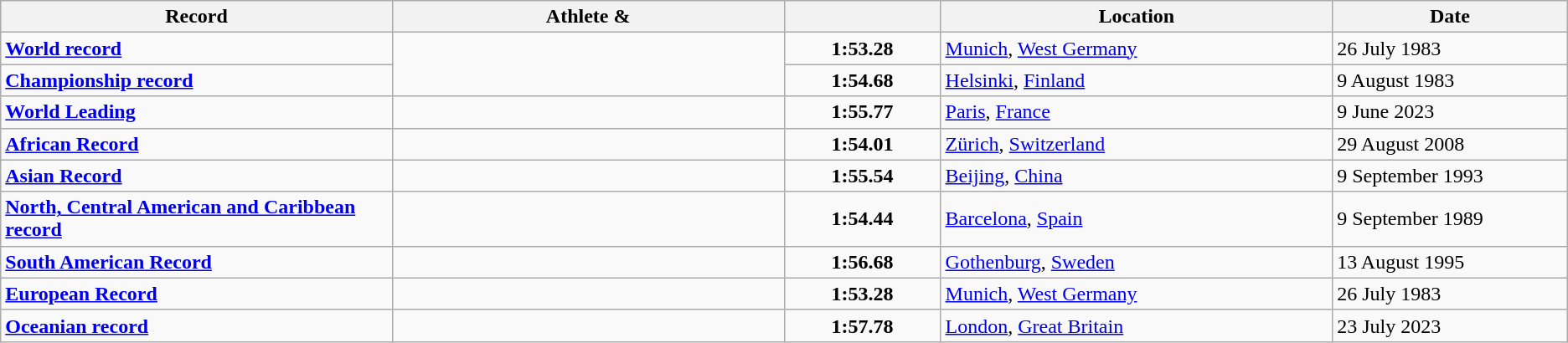<table class="wikitable">
<tr>
<th width=25% align=center>Record</th>
<th width=25% align=center>Athlete & </th>
<th width=10% align=center></th>
<th width=25% align=center>Location</th>
<th width=15% align=center>Date</th>
</tr>
<tr>
<td><strong><a href='#'>World record</a></strong></td>
<td rowspan=2></td>
<td align=center><strong>1:53.28</strong></td>
<td><a href='#'>Munich</a>, <a href='#'>West Germany</a></td>
<td>26 July 1983</td>
</tr>
<tr>
<td><strong><a href='#'>Championship record</a></strong></td>
<td align=center><strong>1:54.68</strong></td>
<td><a href='#'>Helsinki</a>, <a href='#'>Finland</a></td>
<td>9 August 1983</td>
</tr>
<tr>
<td><strong><a href='#'>World Leading</a></strong></td>
<td></td>
<td align=center><strong>1:55.77</strong></td>
<td><a href='#'>Paris</a>, <a href='#'>France</a></td>
<td>9 June 2023</td>
</tr>
<tr>
<td><strong><a href='#'>African Record</a></strong></td>
<td></td>
<td align=center><strong>1:54.01</strong></td>
<td><a href='#'>Zürich</a>, <a href='#'>Switzerland</a></td>
<td>29 August 2008</td>
</tr>
<tr>
<td><strong><a href='#'>Asian Record</a></strong></td>
<td></td>
<td align=center><strong>1:55.54</strong></td>
<td><a href='#'>Beijing</a>, <a href='#'>China</a></td>
<td>9 September 1993</td>
</tr>
<tr>
<td><strong><a href='#'>North, Central American and Caribbean record</a></strong></td>
<td></td>
<td align=center><strong>1:54.44</strong></td>
<td><a href='#'>Barcelona</a>, <a href='#'>Spain</a></td>
<td>9 September 1989</td>
</tr>
<tr>
<td><strong><a href='#'>South American Record</a></strong></td>
<td></td>
<td align=center><strong>1:56.68</strong></td>
<td><a href='#'>Gothenburg</a>, <a href='#'>Sweden</a></td>
<td>13 August 1995</td>
</tr>
<tr>
<td><strong><a href='#'>European Record</a></strong></td>
<td></td>
<td align=center><strong>1:53.28</strong></td>
<td><a href='#'>Munich</a>, <a href='#'>West Germany</a></td>
<td>26 July 1983</td>
</tr>
<tr>
<td><strong><a href='#'>Oceanian record</a></strong></td>
<td></td>
<td align=center><strong>1:57.78</strong></td>
<td><a href='#'>London</a>, <a href='#'>Great Britain</a></td>
<td>23 July 2023</td>
</tr>
</table>
